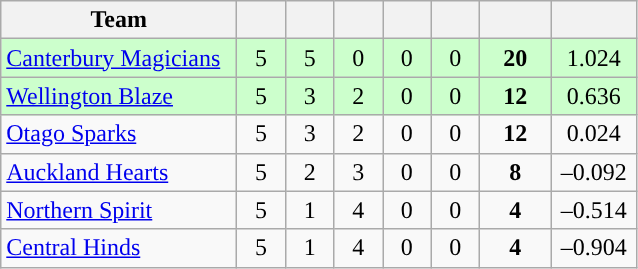<table class="wikitable" style="text-align:center">
<tr>
<th width="150">Team</th>
<th width="25"></th>
<th width="25"></th>
<th width="25"></th>
<th width="25"></th>
<th width="25"></th>
<th width="40"></th>
<th width="50"></th>
</tr>
<tr style="background:#cfc">
<td style="text-align:left"><a href='#'>Canterbury Magicians</a></td>
<td>5</td>
<td>5</td>
<td>0</td>
<td>0</td>
<td>0</td>
<td><strong>20</strong></td>
<td>1.024</td>
</tr>
<tr style="background:#cfc">
<td style="text-align:left"><a href='#'>Wellington Blaze</a></td>
<td>5</td>
<td>3</td>
<td>2</td>
<td>0</td>
<td>0</td>
<td><strong>12</strong></td>
<td>0.636</td>
</tr>
<tr>
<td style="text-align:left"><a href='#'>Otago Sparks</a></td>
<td>5</td>
<td>3</td>
<td>2</td>
<td>0</td>
<td>0</td>
<td><strong>12</strong></td>
<td>0.024</td>
</tr>
<tr>
<td style="text-align:left"><a href='#'>Auckland Hearts</a></td>
<td>5</td>
<td>2</td>
<td>3</td>
<td>0</td>
<td>0</td>
<td><strong>8</strong></td>
<td>–0.092</td>
</tr>
<tr>
<td style="text-align:left"><a href='#'>Northern Spirit</a></td>
<td>5</td>
<td>1</td>
<td>4</td>
<td>0</td>
<td>0</td>
<td><strong>4</strong></td>
<td>–0.514</td>
</tr>
<tr>
<td style="text-align:left"><a href='#'>Central Hinds</a></td>
<td>5</td>
<td>1</td>
<td>4</td>
<td>0</td>
<td>0</td>
<td><strong>4</strong></td>
<td>–0.904</td>
</tr>
</table>
